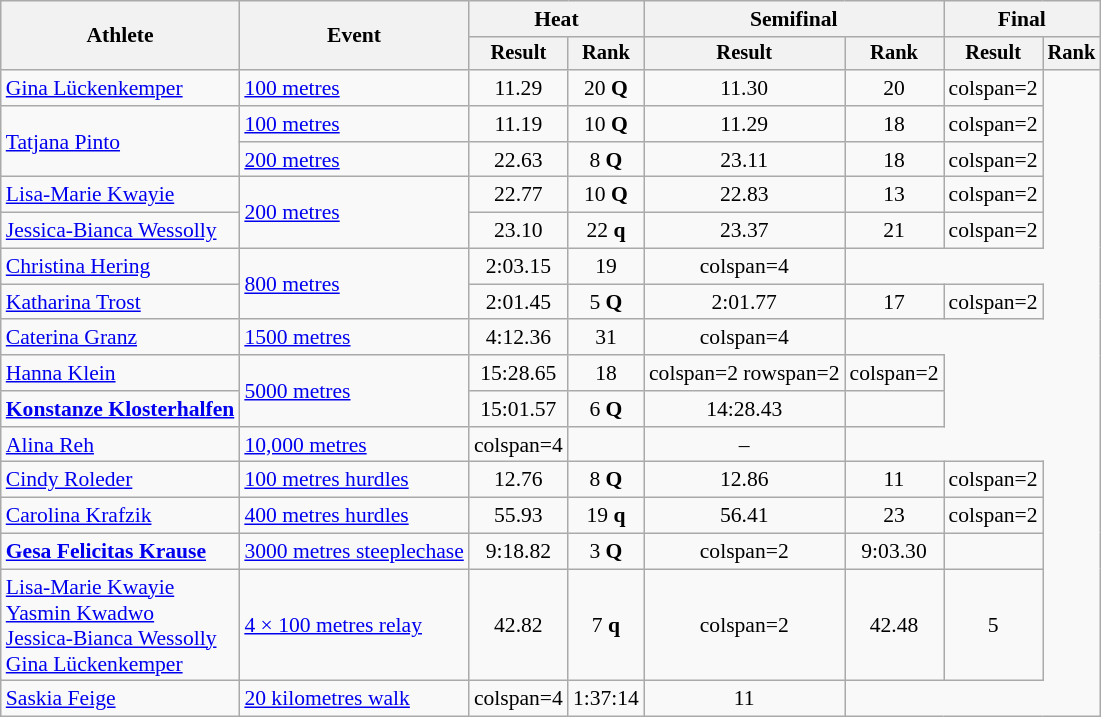<table class=wikitable style=font-size:90%>
<tr>
<th rowspan=2>Athlete</th>
<th rowspan=2>Event</th>
<th colspan=2>Heat</th>
<th colspan=2>Semifinal</th>
<th colspan=2>Final</th>
</tr>
<tr style=font-size:95%>
<th>Result</th>
<th>Rank</th>
<th>Result</th>
<th>Rank</th>
<th>Result</th>
<th>Rank</th>
</tr>
<tr align=center>
<td align=left><a href='#'>Gina Lückenkemper</a></td>
<td align=left><a href='#'>100 metres</a></td>
<td>11.29</td>
<td>20 <strong>Q</strong></td>
<td>11.30</td>
<td>20</td>
<td>colspan=2 </td>
</tr>
<tr align=center>
<td align=left rowspan=2><a href='#'>Tatjana Pinto</a></td>
<td align=left><a href='#'>100 metres</a></td>
<td>11.19</td>
<td>10 <strong>Q</strong></td>
<td>11.29</td>
<td>18</td>
<td>colspan=2 </td>
</tr>
<tr align=center>
<td align=left><a href='#'>200 metres</a></td>
<td>22.63 </td>
<td>8 <strong>Q</strong></td>
<td>23.11</td>
<td>18</td>
<td>colspan=2 </td>
</tr>
<tr align=center>
<td align=left><a href='#'>Lisa-Marie Kwayie</a></td>
<td align=left rowspan=2><a href='#'>200 metres</a></td>
<td>22.77 </td>
<td>10 <strong>Q</strong></td>
<td>22.83</td>
<td>13</td>
<td>colspan=2 </td>
</tr>
<tr align=center>
<td align=left><a href='#'>Jessica-Bianca Wessolly</a></td>
<td>23.10</td>
<td>22 <strong>q</strong></td>
<td>23.37</td>
<td>21</td>
<td>colspan=2 </td>
</tr>
<tr align=center>
<td align=left><a href='#'>Christina Hering</a></td>
<td align=left rowspan=2><a href='#'>800 metres</a></td>
<td>2:03.15</td>
<td>19</td>
<td>colspan=4 </td>
</tr>
<tr align=center>
<td align=left><a href='#'>Katharina Trost</a></td>
<td>2:01.45</td>
<td>5 <strong>Q</strong></td>
<td>2:01.77</td>
<td>17</td>
<td>colspan=2 </td>
</tr>
<tr align=center>
<td align=left><a href='#'>Caterina Granz</a></td>
<td align=left><a href='#'>1500 metres</a></td>
<td>4:12.36</td>
<td>31</td>
<td>colspan=4 </td>
</tr>
<tr align=center>
<td align=left><a href='#'>Hanna Klein</a></td>
<td align=left rowspan=2><a href='#'>5000 metres</a></td>
<td>15:28.65</td>
<td>18</td>
<td>colspan=2 rowspan=2 </td>
<td>colspan=2 </td>
</tr>
<tr align=center>
<td align=left><strong><a href='#'>Konstanze Klosterhalfen</a></strong></td>
<td>15:01.57</td>
<td>6 <strong>Q</strong></td>
<td>14:28.43</td>
<td></td>
</tr>
<tr align=center>
<td align=left><a href='#'>Alina Reh</a></td>
<td align=left><a href='#'>10,000 metres</a></td>
<td>colspan=4 </td>
<td></td>
<td>–</td>
</tr>
<tr align=center>
<td align=left><a href='#'>Cindy Roleder</a></td>
<td align=left><a href='#'>100 metres hurdles</a></td>
<td>12.76 </td>
<td>8 <strong>Q</strong></td>
<td>12.86</td>
<td>11</td>
<td>colspan=2 </td>
</tr>
<tr align=center>
<td align=left><a href='#'>Carolina Krafzik</a></td>
<td align=left><a href='#'>400 metres hurdles</a></td>
<td>55.93</td>
<td>19 <strong>q</strong></td>
<td>56.41</td>
<td>23</td>
<td>colspan=2 </td>
</tr>
<tr align=center>
<td align=left><strong><a href='#'>Gesa Felicitas Krause</a></strong></td>
<td align=left><a href='#'>3000 metres steeplechase</a></td>
<td>9:18.82</td>
<td>3 <strong>Q</strong></td>
<td>colspan=2 </td>
<td>9:03.30 <strong></strong></td>
<td></td>
</tr>
<tr align=center>
<td align=left><a href='#'>Lisa-Marie Kwayie</a><br><a href='#'>Yasmin Kwadwo</a><br><a href='#'>Jessica-Bianca Wessolly</a><br><a href='#'>Gina Lückenkemper</a></td>
<td align=left><a href='#'>4 × 100 metres relay</a></td>
<td>42.82</td>
<td>7 <strong>q</strong></td>
<td>colspan=2 </td>
<td>42.48</td>
<td>5</td>
</tr>
<tr align=center>
<td align=left><a href='#'>Saskia Feige</a></td>
<td align=left><a href='#'>20 kilometres walk</a></td>
<td>colspan=4 </td>
<td>1:37:14</td>
<td>11</td>
</tr>
</table>
